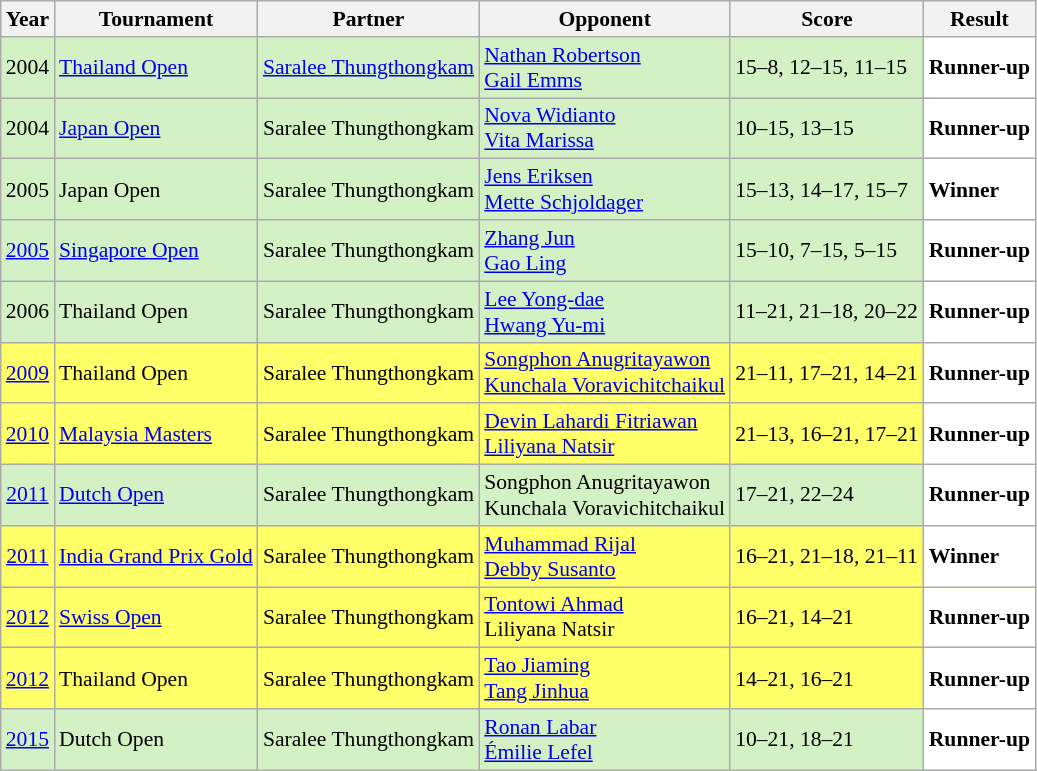<table class="sortable wikitable" style="font-size: 90%;">
<tr>
<th>Year</th>
<th>Tournament</th>
<th>Partner</th>
<th>Opponent</th>
<th>Score</th>
<th>Result</th>
</tr>
<tr style="background:#D4F1C5">
<td align="center">2004</td>
<td align="left"><a href='#'>Thailand Open</a></td>
<td align="left"> <a href='#'>Saralee Thungthongkam</a></td>
<td align="left"> <a href='#'>Nathan Robertson</a> <br>  <a href='#'>Gail Emms</a></td>
<td align="left">15–8, 12–15, 11–15</td>
<td style="text-align:left; background:white"> <strong>Runner-up</strong></td>
</tr>
<tr style="background:#D4F1C5">
<td align="center">2004</td>
<td align="left"><a href='#'>Japan Open</a></td>
<td align="left"> Saralee Thungthongkam</td>
<td align="left"> <a href='#'>Nova Widianto</a> <br>  <a href='#'>Vita Marissa</a></td>
<td align="left">10–15, 13–15</td>
<td style="text-align:left; background:white"> <strong>Runner-up</strong></td>
</tr>
<tr style="background:#D4F1C5">
<td align="center">2005</td>
<td align="left">Japan Open</td>
<td align="left"> Saralee Thungthongkam</td>
<td align="left"> <a href='#'>Jens Eriksen</a> <br>  <a href='#'>Mette Schjoldager</a></td>
<td align="left">15–13, 14–17, 15–7</td>
<td style="text-align:left; background:white"> <strong>Winner</strong></td>
</tr>
<tr style="background:#D4F1C5">
<td align="center"><a href='#'>2005</a></td>
<td align="left"><a href='#'>Singapore Open</a></td>
<td align="left"> Saralee Thungthongkam</td>
<td align="left"> <a href='#'>Zhang Jun</a> <br>  <a href='#'>Gao Ling</a></td>
<td align="left">15–10, 7–15, 5–15</td>
<td style="text-align:left; background:white"> <strong>Runner-up</strong></td>
</tr>
<tr style="background:#D4F1C5">
<td align="center">2006</td>
<td align="left">Thailand Open</td>
<td align="left"> Saralee Thungthongkam</td>
<td align="left"> <a href='#'>Lee Yong-dae</a> <br>  <a href='#'>Hwang Yu-mi</a></td>
<td align="left">11–21, 21–18, 20–22</td>
<td style="text-align:left; background:white"> <strong>Runner-up</strong></td>
</tr>
<tr style="background:#FFFF67">
<td align="center"><a href='#'>2009</a></td>
<td align="left">Thailand Open</td>
<td align="left"> Saralee Thungthongkam</td>
<td align="left"> <a href='#'>Songphon Anugritayawon</a> <br>  <a href='#'>Kunchala Voravichitchaikul</a></td>
<td align="left">21–11, 17–21, 14–21</td>
<td style="text-align:left; background:white"> <strong>Runner-up</strong></td>
</tr>
<tr style="background:#FFFF67">
<td align="center"><a href='#'>2010</a></td>
<td align="left"><a href='#'>Malaysia Masters</a></td>
<td align="left"> Saralee Thungthongkam</td>
<td align="left"> <a href='#'>Devin Lahardi Fitriawan</a> <br>  <a href='#'>Liliyana Natsir</a></td>
<td align="left">21–13, 16–21, 17–21</td>
<td style="text-align:left; background:white"> <strong>Runner-up</strong></td>
</tr>
<tr style="background:#D4F1C5">
<td align="center"><a href='#'>2011</a></td>
<td align="left"><a href='#'>Dutch Open</a></td>
<td align="left"> Saralee Thungthongkam</td>
<td align="left"> Songphon Anugritayawon <br>  Kunchala Voravichitchaikul</td>
<td align="left">17–21, 22–24</td>
<td style="text-align:left; background:white"> <strong>Runner-up</strong></td>
</tr>
<tr style="background:#FFFF67">
<td align="center"><a href='#'>2011</a></td>
<td align="left"><a href='#'>India Grand Prix Gold</a></td>
<td align="left"> Saralee Thungthongkam</td>
<td align="left"> <a href='#'>Muhammad Rijal</a> <br>  <a href='#'>Debby Susanto</a></td>
<td align="left">16–21, 21–18, 21–11</td>
<td style="text-align:left; background:white"> <strong>Winner</strong></td>
</tr>
<tr style="background:#FFFF67">
<td align="center"><a href='#'>2012</a></td>
<td align="left"><a href='#'>Swiss Open</a></td>
<td align="left"> Saralee Thungthongkam</td>
<td align="left"> <a href='#'>Tontowi Ahmad</a> <br>  Liliyana Natsir</td>
<td align="left">16–21, 14–21</td>
<td style="text-align:left; background:white"> <strong>Runner-up</strong></td>
</tr>
<tr style="background:#FFFF67">
<td align="center"><a href='#'>2012</a></td>
<td align="left">Thailand Open</td>
<td align="left"> Saralee Thungthongkam</td>
<td align="left"> <a href='#'>Tao Jiaming</a> <br>  <a href='#'>Tang Jinhua</a></td>
<td align="left">14–21, 16–21</td>
<td style="text-align:left; background:white"> <strong>Runner-up</strong></td>
</tr>
<tr style="background:#D4F1C5">
<td align="center"><a href='#'>2015</a></td>
<td align="left">Dutch Open</td>
<td align="left"> Saralee Thungthongkam</td>
<td align="left"> <a href='#'>Ronan Labar</a> <br>  <a href='#'>Émilie Lefel</a></td>
<td align="left">10–21, 18–21</td>
<td style="text-align:left; background:white"> <strong>Runner-up</strong></td>
</tr>
</table>
